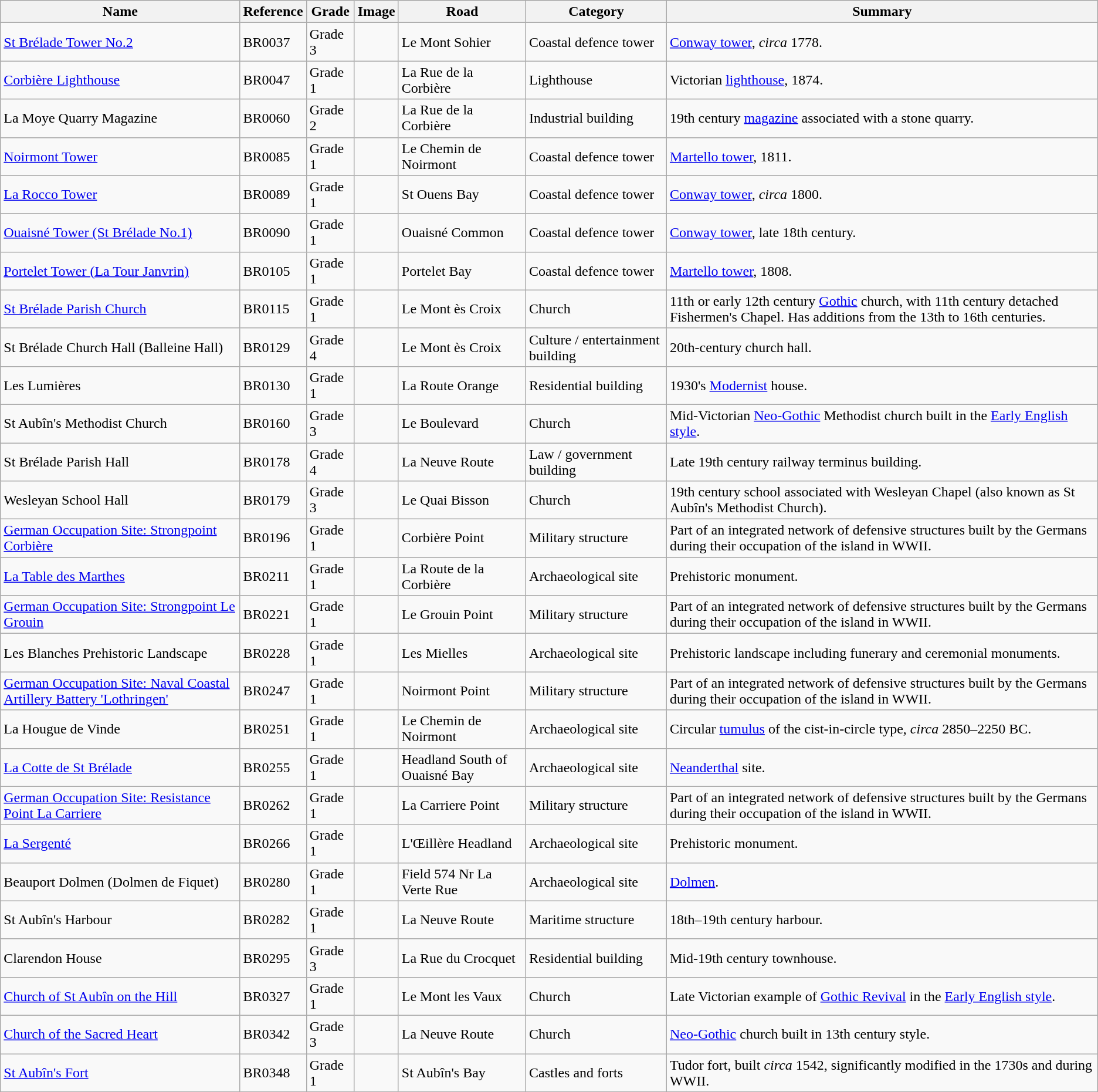<table class="wikitable sortable">
<tr>
<th>Name</th>
<th>Reference</th>
<th>Grade</th>
<th>Image</th>
<th>Road</th>
<th>Category</th>
<th>Summary</th>
</tr>
<tr>
<td><a href='#'>St Brélade Tower No.2</a></td>
<td>BR0037</td>
<td>Grade 3</td>
<td></td>
<td>Le Mont Sohier</td>
<td>Coastal defence tower</td>
<td><a href='#'>Conway tower</a>, <em>circa</em> 1778.</td>
</tr>
<tr>
<td><a href='#'>Corbière Lighthouse</a></td>
<td>BR0047</td>
<td>Grade 1</td>
<td></td>
<td>La Rue de la Corbière</td>
<td>Lighthouse</td>
<td>Victorian <a href='#'>lighthouse</a>, 1874.</td>
</tr>
<tr>
<td>La Moye Quarry Magazine</td>
<td>BR0060</td>
<td>Grade 2</td>
<td></td>
<td>La Rue de la Corbière</td>
<td>Industrial building</td>
<td>19th century <a href='#'>magazine</a> associated with a stone quarry.</td>
</tr>
<tr>
<td><a href='#'>Noirmont Tower</a></td>
<td>BR0085</td>
<td>Grade 1</td>
<td></td>
<td>Le Chemin de Noirmont</td>
<td>Coastal defence tower</td>
<td><a href='#'>Martello tower</a>, 1811.</td>
</tr>
<tr>
<td><a href='#'>La Rocco Tower</a></td>
<td>BR0089</td>
<td>Grade 1</td>
<td></td>
<td>St Ouens Bay</td>
<td>Coastal defence tower</td>
<td><a href='#'>Conway tower</a>, <em>circa</em> 1800.</td>
</tr>
<tr>
<td><a href='#'>Ouaisné Tower (St Brélade No.1)</a></td>
<td>BR0090</td>
<td>Grade 1</td>
<td></td>
<td>Ouaisné Common</td>
<td>Coastal defence tower</td>
<td><a href='#'>Conway tower</a>, late 18th century.</td>
</tr>
<tr>
<td><a href='#'>Portelet Tower (La Tour Janvrin)</a></td>
<td>BR0105</td>
<td>Grade 1</td>
<td></td>
<td>Portelet Bay</td>
<td>Coastal defence tower</td>
<td><a href='#'>Martello tower</a>, 1808.</td>
</tr>
<tr>
<td><a href='#'>St Brélade Parish Church</a></td>
<td>BR0115</td>
<td>Grade 1</td>
<td></td>
<td>Le Mont ès Croix</td>
<td>Church</td>
<td>11th or early 12th century <a href='#'>Gothic</a> church, with 11th century detached Fishermen's Chapel. Has additions from the 13th to 16th centuries.</td>
</tr>
<tr>
<td>St Brélade Church Hall (Balleine Hall)</td>
<td>BR0129</td>
<td>Grade 4</td>
<td></td>
<td>Le Mont ès Croix</td>
<td>Culture / entertainment building</td>
<td>20th-century church hall.</td>
</tr>
<tr>
<td>Les Lumières</td>
<td>BR0130</td>
<td>Grade 1</td>
<td></td>
<td>La Route Orange</td>
<td>Residential building</td>
<td>1930's <a href='#'>Modernist</a> house.</td>
</tr>
<tr>
<td>St Aubîn's Methodist Church</td>
<td>BR0160</td>
<td>Grade 3</td>
<td></td>
<td>Le Boulevard</td>
<td>Church</td>
<td>Mid-Victorian <a href='#'>Neo-Gothic</a> Methodist church built in the <a href='#'>Early English style</a>.</td>
</tr>
<tr>
<td>St Brélade Parish Hall</td>
<td>BR0178</td>
<td>Grade 4</td>
<td></td>
<td>La Neuve Route</td>
<td>Law / government building</td>
<td>Late 19th century railway terminus building.</td>
</tr>
<tr>
<td>Wesleyan School Hall</td>
<td>BR0179</td>
<td>Grade 3</td>
<td></td>
<td>Le Quai Bisson</td>
<td>Church</td>
<td>19th century school associated with Wesleyan Chapel (also known as St Aubîn's Methodist Church).</td>
</tr>
<tr>
<td><a href='#'>German Occupation Site: Strongpoint Corbière</a></td>
<td>BR0196</td>
<td>Grade 1</td>
<td></td>
<td>Corbière Point</td>
<td>Military structure</td>
<td>Part of an integrated network of defensive structures built by the Germans during their occupation of the island in WWII.</td>
</tr>
<tr>
<td><a href='#'>La Table des Marthes</a></td>
<td>BR0211</td>
<td>Grade 1</td>
<td></td>
<td>La Route de la Corbière</td>
<td>Archaeological site</td>
<td>Prehistoric monument.</td>
</tr>
<tr>
<td><a href='#'>German Occupation Site: Strongpoint Le Grouin</a></td>
<td>BR0221</td>
<td>Grade 1</td>
<td></td>
<td>Le Grouin Point</td>
<td>Military structure</td>
<td>Part of an integrated network of defensive structures built by the Germans during their occupation of the island in WWII.</td>
</tr>
<tr>
<td>Les Blanches Prehistoric Landscape</td>
<td>BR0228</td>
<td>Grade 1</td>
<td></td>
<td>Les Mielles</td>
<td>Archaeological site</td>
<td>Prehistoric landscape including funerary and ceremonial monuments.</td>
</tr>
<tr>
<td><a href='#'>German Occupation Site: Naval Coastal Artillery Battery 'Lothringen'</a></td>
<td>BR0247</td>
<td>Grade 1</td>
<td></td>
<td>Noirmont Point</td>
<td>Military structure</td>
<td>Part of an integrated network of defensive structures built by the Germans during their occupation of the island in WWII.</td>
</tr>
<tr>
<td>La Hougue de Vinde</td>
<td>BR0251</td>
<td>Grade 1</td>
<td></td>
<td>Le Chemin de Noirmont</td>
<td>Archaeological site</td>
<td>Circular <a href='#'>tumulus</a> of the cist-in-circle type, <em>circa</em> 2850–2250 BC.</td>
</tr>
<tr>
<td><a href='#'>La Cotte de St Brélade</a></td>
<td>BR0255</td>
<td>Grade 1</td>
<td></td>
<td>Headland South of Ouaisné Bay</td>
<td>Archaeological site</td>
<td><a href='#'>Neanderthal</a> site.</td>
</tr>
<tr>
<td><a href='#'>German Occupation Site: Resistance Point La Carriere</a></td>
<td>BR0262</td>
<td>Grade 1</td>
<td></td>
<td>La Carriere Point</td>
<td>Military structure</td>
<td>Part of an integrated network of defensive structures built by the Germans during their occupation of the island in WWII.</td>
</tr>
<tr>
<td><a href='#'>La Sergenté</a></td>
<td>BR0266</td>
<td>Grade 1</td>
<td></td>
<td>L'Œillère Headland</td>
<td>Archaeological site</td>
<td>Prehistoric monument.</td>
</tr>
<tr>
<td>Beauport Dolmen (Dolmen de Fiquet)</td>
<td>BR0280</td>
<td>Grade 1</td>
<td></td>
<td>Field 574 Nr La Verte Rue</td>
<td>Archaeological site</td>
<td><a href='#'>Dolmen</a>.</td>
</tr>
<tr>
<td>St Aubîn's Harbour</td>
<td>BR0282</td>
<td>Grade 1</td>
<td></td>
<td>La Neuve Route</td>
<td>Maritime structure</td>
<td>18th–19th century harbour.</td>
</tr>
<tr>
<td>Clarendon House</td>
<td>BR0295</td>
<td>Grade 3</td>
<td></td>
<td>La Rue du Crocquet</td>
<td>Residential building</td>
<td>Mid-19th century townhouse.</td>
</tr>
<tr>
<td><a href='#'>Church of St Aubîn on the Hill</a></td>
<td>BR0327</td>
<td>Grade 1</td>
<td></td>
<td>Le Mont les Vaux</td>
<td>Church</td>
<td>Late Victorian example of <a href='#'>Gothic Revival</a> in the <a href='#'>Early English style</a>.</td>
</tr>
<tr>
<td><a href='#'>Church of the Sacred Heart</a></td>
<td>BR0342</td>
<td>Grade 3</td>
<td></td>
<td>La Neuve Route</td>
<td>Church</td>
<td><a href='#'>Neo-Gothic</a> church built in 13th century style.</td>
</tr>
<tr>
<td><a href='#'>St Aubîn's Fort</a></td>
<td>BR0348</td>
<td>Grade 1</td>
<td></td>
<td>St Aubîn's Bay</td>
<td>Castles and forts</td>
<td>Tudor fort, built <em>circa</em> 1542, significantly modified in the 1730s and during WWII.</td>
</tr>
</table>
